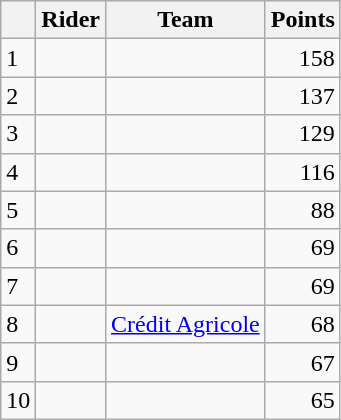<table class="wikitable">
<tr>
<th></th>
<th>Rider</th>
<th>Team</th>
<th>Points</th>
</tr>
<tr>
<td>1</td>
<td> </td>
<td></td>
<td align=right>158</td>
</tr>
<tr>
<td>2</td>
<td>  </td>
<td></td>
<td align=right>137</td>
</tr>
<tr>
<td>3</td>
<td></td>
<td></td>
<td align=right>129</td>
</tr>
<tr>
<td>4</td>
<td></td>
<td></td>
<td align=right>116</td>
</tr>
<tr>
<td>5</td>
<td></td>
<td></td>
<td align=right>88</td>
</tr>
<tr>
<td>6</td>
<td></td>
<td></td>
<td align=right>69</td>
</tr>
<tr>
<td>7</td>
<td></td>
<td></td>
<td align=right>69</td>
</tr>
<tr>
<td>8</td>
<td></td>
<td><a href='#'>Crédit Agricole</a></td>
<td align=right>68</td>
</tr>
<tr>
<td>9</td>
<td></td>
<td></td>
<td align=right>67</td>
</tr>
<tr>
<td>10</td>
<td></td>
<td></td>
<td align=right>65</td>
</tr>
</table>
